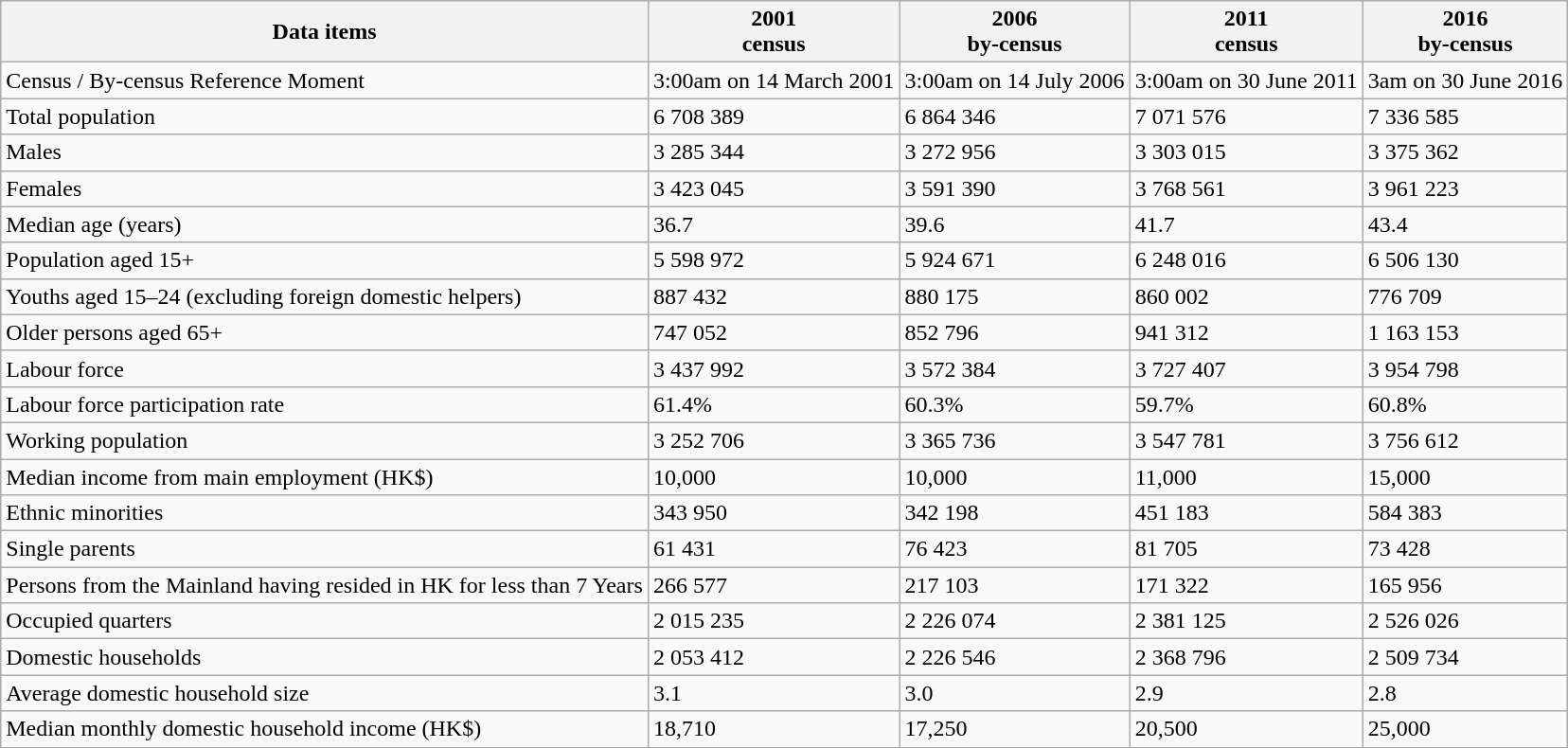<table class="wikitable">
<tr>
<th>Data items</th>
<th>2001<br>census</th>
<th>2006<br>by-census</th>
<th>2011<br>census</th>
<th>2016<br>by-census</th>
</tr>
<tr>
<td>Census / By-census Reference Moment</td>
<td><div>3:00am on 14 March 2001</div></td>
<td><div>3:00am on 14 July 2006</div></td>
<td><div>3:00am on 30 June 2011</div></td>
<td><div>3am on 30 June 2016</div></td>
</tr>
<tr>
<td>Total population</td>
<td><div>6 708 389</div></td>
<td><div>6 864 346</div></td>
<td><div>7 071 576</div></td>
<td><div>7 336 585</div></td>
</tr>
<tr>
<td>Males</td>
<td><div>3 285 344</div></td>
<td><div>3 272 956</div></td>
<td><div>3 303 015</div></td>
<td><div>3 375 362</div></td>
</tr>
<tr>
<td>Females</td>
<td><div>3 423 045</div></td>
<td><div>3 591 390</div></td>
<td><div>3 768 561</div></td>
<td><div>3 961 223</div></td>
</tr>
<tr>
<td>Median age (years)</td>
<td><div>36.7</div></td>
<td><div>39.6</div></td>
<td><div>41.7</div></td>
<td><div>43.4</div></td>
</tr>
<tr>
<td>Population aged 15+</td>
<td><div>5 598 972</div></td>
<td><div>5 924 671</div></td>
<td><div>6 248 016</div></td>
<td><div>6 506 130</div></td>
</tr>
<tr>
<td>Youths aged 15–24 (excluding foreign domestic helpers)</td>
<td><div>887 432</div></td>
<td><div>880 175</div></td>
<td><div>860 002</div></td>
<td><div>776 709</div></td>
</tr>
<tr>
<td>Older persons aged 65+</td>
<td><div>747 052</div></td>
<td><div>852 796</div></td>
<td><div>941 312</div></td>
<td><div>1 163 153</div></td>
</tr>
<tr>
<td>Labour force</td>
<td><div>3 437 992</div></td>
<td><div>3 572 384</div></td>
<td><div>3 727 407</div></td>
<td><div>3 954 798</div></td>
</tr>
<tr>
<td>Labour force participation rate</td>
<td><div>61.4%</div></td>
<td><div>60.3%</div></td>
<td><div>59.7%</div></td>
<td><div>60.8%</div></td>
</tr>
<tr>
<td>Working population</td>
<td><div>3 252 706</div></td>
<td><div>3 365 736</div></td>
<td><div>3 547 781</div></td>
<td><div>3 756 612</div></td>
</tr>
<tr>
<td>Median income from main employment (HK$)</td>
<td><div>10,000</div></td>
<td><div>10,000</div></td>
<td><div>11,000</div></td>
<td><div>15,000</div></td>
</tr>
<tr>
<td>Ethnic minorities</td>
<td><div>343 950</div></td>
<td><div>342 198</div></td>
<td><div>451 183</div></td>
<td><div>584 383</div></td>
</tr>
<tr>
<td>Single parents</td>
<td><div>61 431</div></td>
<td><div>76 423</div></td>
<td><div>81 705</div></td>
<td><div>73 428</div></td>
</tr>
<tr>
<td>Persons from the Mainland having resided in HK for less than 7 Years</td>
<td><div>266 577</div></td>
<td><div>217 103</div></td>
<td><div>171 322</div></td>
<td><div>165 956</div></td>
</tr>
<tr>
<td>Occupied quarters</td>
<td><div>2 015 235</div></td>
<td><div> 2 226 074</div></td>
<td><div>2 381 125</div></td>
<td><div>2 526 026</div></td>
</tr>
<tr>
<td>Domestic households</td>
<td><div>2 053 412</div></td>
<td><div>2 226 546</div></td>
<td><div>2 368 796</div></td>
<td><div>2 509 734</div></td>
</tr>
<tr>
<td>Average domestic household size</td>
<td><div>3.1</div></td>
<td><div>3.0</div></td>
<td><div>2.9</div></td>
<td><div>2.8</div></td>
</tr>
<tr>
<td>Median monthly domestic household income (HK$)</td>
<td><div>18,710</div></td>
<td><div>17,250</div></td>
<td><div>20,500</div></td>
<td><div>25,000</div></td>
</tr>
</table>
